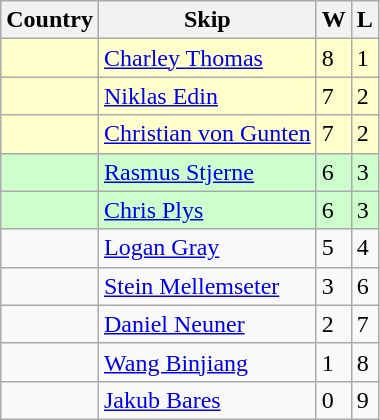<table class="wikitable">
<tr>
<th>Country</th>
<th>Skip</th>
<th>W</th>
<th>L</th>
</tr>
<tr bgcolor=#ffffcc>
<td></td>
<td><a href='#'>Charley Thomas</a></td>
<td>8</td>
<td>1</td>
</tr>
<tr bgcolor=#ffffcc>
<td></td>
<td><a href='#'>Niklas Edin</a></td>
<td>7</td>
<td>2</td>
</tr>
<tr bgcolor=#ffffcc>
<td></td>
<td><a href='#'>Christian von Gunten</a></td>
<td>7</td>
<td>2</td>
</tr>
<tr bgcolor=#ccffcc>
<td></td>
<td><a href='#'>Rasmus Stjerne</a></td>
<td>6</td>
<td>3</td>
</tr>
<tr bgcolor=#ccffcc>
<td></td>
<td><a href='#'>Chris Plys</a></td>
<td>6</td>
<td>3</td>
</tr>
<tr>
<td></td>
<td><a href='#'>Logan Gray</a></td>
<td>5</td>
<td>4</td>
</tr>
<tr>
<td></td>
<td><a href='#'>Stein Mellemseter</a></td>
<td>3</td>
<td>6</td>
</tr>
<tr>
<td></td>
<td><a href='#'>Daniel Neuner</a></td>
<td>2</td>
<td>7</td>
</tr>
<tr>
<td></td>
<td><a href='#'>Wang Binjiang</a></td>
<td>1</td>
<td>8</td>
</tr>
<tr>
<td></td>
<td><a href='#'>Jakub Bares</a></td>
<td>0</td>
<td>9</td>
</tr>
</table>
